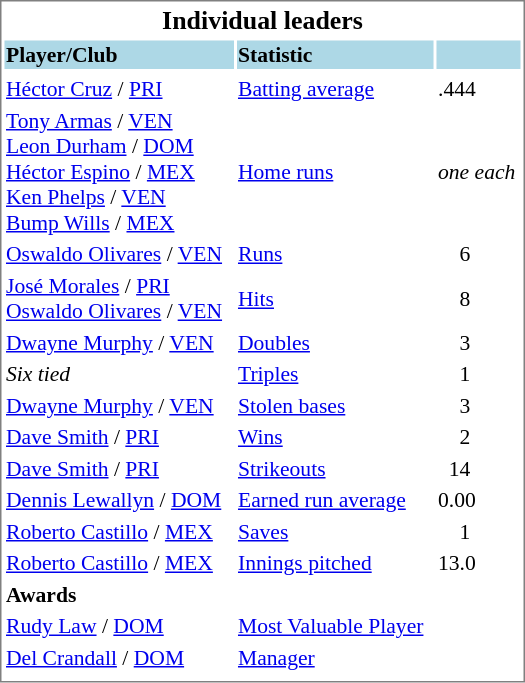<table cellpadding="1" width="350px" style="font-size: 90%; border: 1px solid gray;">
<tr align="center" style="font-size: larger;">
<td colspan=6><strong>Individual leaders</strong></td>
</tr>
<tr style="background:lightblue;">
<td><strong>Player/Club</strong></td>
<td><strong>Statistic</strong></td>
<td></td>
</tr>
<tr align="center" style="vertical-align: middle;" style="background:lightblue;">
</tr>
<tr>
<td><a href='#'>Héctor Cruz</a> / <a href='#'>PRI</a></td>
<td><a href='#'>Batting average</a></td>
<td>.444</td>
</tr>
<tr>
<td><a href='#'>Tony Armas</a> / <a href='#'>VEN</a> <br> <a href='#'>Leon Durham</a> / <a href='#'>DOM</a> <br> <a href='#'>Héctor Espino</a> / <a href='#'>MEX</a> <br> <a href='#'>Ken Phelps</a> / <a href='#'>VEN</a> <br> <a href='#'>Bump Wills</a> / <a href='#'>MEX</a></td>
<td><a href='#'>Home runs</a></td>
<td><em>one each</em></td>
</tr>
<tr>
<td><a href='#'>Oswaldo Olivares</a> / <a href='#'>VEN</a></td>
<td><a href='#'>Runs</a></td>
<td>     6</td>
</tr>
<tr>
<td><a href='#'>José Morales</a> / <a href='#'>PRI</a>  <br> <a href='#'>Oswaldo Olivares</a> / <a href='#'>VEN</a></td>
<td><a href='#'>Hits</a></td>
<td>    8</td>
</tr>
<tr>
<td><a href='#'>Dwayne Murphy</a> / <a href='#'>VEN</a></td>
<td><a href='#'>Doubles</a></td>
<td>     3</td>
</tr>
<tr>
<td><em>Six tied</em></td>
<td><a href='#'>Triples</a></td>
<td>    1</td>
</tr>
<tr>
<td><a href='#'>Dwayne Murphy</a> / <a href='#'>VEN</a></td>
<td><a href='#'>Stolen bases</a></td>
<td>     3</td>
</tr>
<tr>
<td><a href='#'>Dave Smith</a> / <a href='#'>PRI</a></td>
<td><a href='#'>Wins</a></td>
<td>     2</td>
</tr>
<tr>
<td><a href='#'>Dave Smith</a> / <a href='#'>PRI</a></td>
<td><a href='#'>Strikeouts</a></td>
<td>  14</td>
</tr>
<tr>
<td><a href='#'>Dennis Lewallyn</a> / <a href='#'>DOM</a></td>
<td><a href='#'>Earned run average</a></td>
<td>0.00</td>
</tr>
<tr>
<td><a href='#'>Roberto Castillo</a> / <a href='#'>MEX</a></td>
<td><a href='#'>Saves</a></td>
<td>     1</td>
</tr>
<tr>
<td><a href='#'>Roberto Castillo</a> / <a href='#'>MEX</a></td>
<td><a href='#'>Innings pitched</a></td>
<td>13.0</td>
</tr>
<tr>
<td><strong>Awards</strong></td>
</tr>
<tr>
<td><a href='#'>Rudy Law</a> / <a href='#'>DOM</a></td>
<td><a href='#'>Most Valuable Player</a></td>
</tr>
<tr>
<td><a href='#'>Del Crandall</a> / <a href='#'>DOM</a></td>
<td><a href='#'>Manager</a></td>
</tr>
<tr>
</tr>
<tr>
</tr>
</table>
